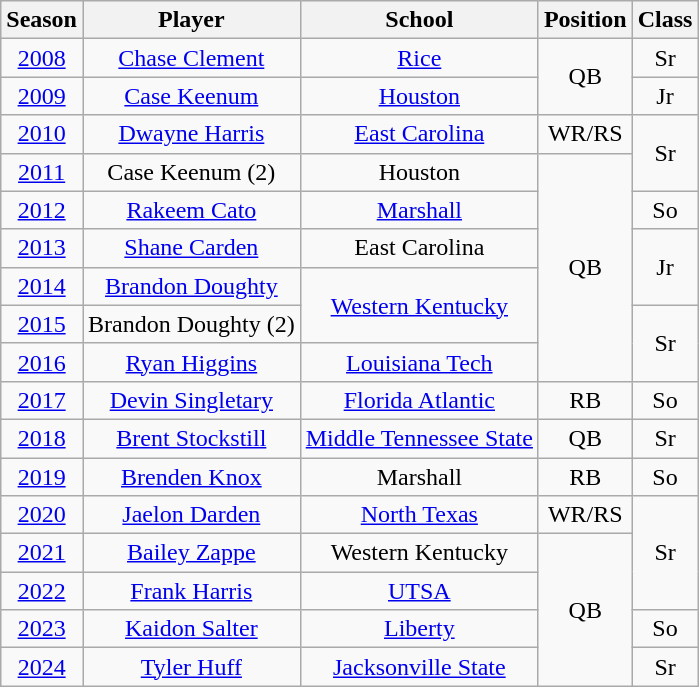<table class="wikitable sortable">
<tr>
<th>Season</th>
<th>Player</th>
<th>School</th>
<th>Position</th>
<th>Class</th>
</tr>
<tr align="center">
<td><a href='#'>2008</a></td>
<td><a href='#'>Chase Clement</a></td>
<td><a href='#'>Rice</a></td>
<td rowspan="2">QB</td>
<td>Sr</td>
</tr>
<tr align="center">
<td><a href='#'>2009</a></td>
<td><a href='#'>Case Keenum</a></td>
<td><a href='#'>Houston</a></td>
<td>Jr</td>
</tr>
<tr align="center">
<td><a href='#'>2010</a></td>
<td><a href='#'>Dwayne Harris</a></td>
<td><a href='#'>East Carolina</a></td>
<td>WR/RS</td>
<td rowspan="2">Sr</td>
</tr>
<tr align="center">
<td><a href='#'>2011</a></td>
<td>Case Keenum (2)</td>
<td>Houston</td>
<td rowspan="6">QB</td>
</tr>
<tr align="center">
<td><a href='#'>2012</a></td>
<td><a href='#'>Rakeem Cato</a></td>
<td><a href='#'>Marshall</a></td>
<td>So</td>
</tr>
<tr align="center">
<td><a href='#'>2013</a></td>
<td><a href='#'>Shane Carden</a></td>
<td>East Carolina</td>
<td rowspan="2">Jr</td>
</tr>
<tr align="center">
<td><a href='#'>2014</a></td>
<td><a href='#'>Brandon Doughty</a></td>
<td rowspan="2"><a href='#'>Western Kentucky</a></td>
</tr>
<tr align="center">
<td><a href='#'>2015</a></td>
<td>Brandon Doughty (2)</td>
<td rowspan="2">Sr</td>
</tr>
<tr align="center">
<td><a href='#'>2016</a></td>
<td><a href='#'>Ryan Higgins</a></td>
<td><a href='#'>Louisiana Tech</a></td>
</tr>
<tr align="center">
<td><a href='#'>2017</a></td>
<td><a href='#'>Devin Singletary</a></td>
<td><a href='#'>Florida Atlantic</a></td>
<td>RB</td>
<td>So</td>
</tr>
<tr align="center">
<td><a href='#'>2018</a></td>
<td><a href='#'>Brent Stockstill</a></td>
<td><a href='#'>Middle Tennessee State</a></td>
<td>QB</td>
<td>Sr</td>
</tr>
<tr align="center">
<td><a href='#'>2019</a></td>
<td><a href='#'>Brenden Knox</a></td>
<td>Marshall</td>
<td>RB</td>
<td>So</td>
</tr>
<tr align="center">
<td><a href='#'>2020</a></td>
<td><a href='#'>Jaelon Darden</a></td>
<td><a href='#'>North Texas</a></td>
<td>WR/RS</td>
<td rowspan="3">Sr</td>
</tr>
<tr align="center">
<td><a href='#'>2021</a></td>
<td><a href='#'>Bailey Zappe</a></td>
<td>Western Kentucky</td>
<td rowspan="4">QB</td>
</tr>
<tr align="center">
<td><a href='#'>2022</a></td>
<td><a href='#'>Frank Harris</a></td>
<td><a href='#'>UTSA</a></td>
</tr>
<tr align="center">
<td><a href='#'>2023</a></td>
<td><a href='#'>Kaidon Salter</a></td>
<td><a href='#'>Liberty</a></td>
<td>So</td>
</tr>
<tr align="center">
<td><a href='#'>2024</a></td>
<td><a href='#'>Tyler Huff</a></td>
<td><a href='#'>Jacksonville State</a></td>
<td>Sr</td>
</tr>
</table>
